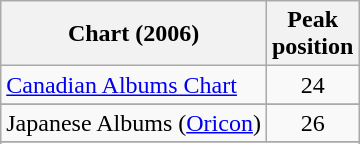<table class="wikitable sortable">
<tr>
<th>Chart (2006)</th>
<th>Peak<br>position</th>
</tr>
<tr>
<td><a href='#'>Canadian Albums Chart</a></td>
<td style="text-align:center;">24</td>
</tr>
<tr>
</tr>
<tr>
</tr>
<tr>
</tr>
<tr>
<td>Japanese Albums (<a href='#'>Oricon</a>)</td>
<td style="text-align:center;">26</td>
</tr>
<tr>
</tr>
<tr>
</tr>
<tr>
</tr>
<tr>
</tr>
<tr>
</tr>
</table>
